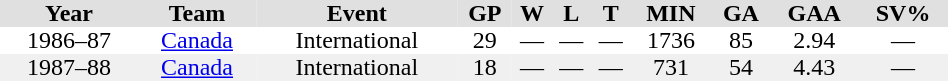<table border="0" cellpadding="0" cellspacing="0" style="text-align:center; width:50%;">
<tr>
<th colspan="3" style="background:#fff;"></th>
<th rowspan="99" style="background:#fff;"></th>
</tr>
<tr style="background:#e0e0e0;">
<th>Year</th>
<th>Team</th>
<th>Event</th>
<th rowspan="99" style="background:#fff;"></th>
<th>GP</th>
<th>W</th>
<th>L</th>
<th>T</th>
<th>MIN</th>
<th>GA</th>
<th>GAA</th>
<th>SV%</th>
</tr>
<tr>
<td>1986–87</td>
<td><a href='#'>Canada</a></td>
<td>International</td>
<td>29</td>
<td>—</td>
<td>—</td>
<td>—</td>
<td>1736</td>
<td>85</td>
<td>2.94</td>
<td>—</td>
</tr>
<tr bgcolor="f0f0f0">
<td>1987–88</td>
<td><a href='#'>Canada</a></td>
<td>International</td>
<td>18</td>
<td>—</td>
<td>—</td>
<td>—</td>
<td>731</td>
<td>54</td>
<td>4.43</td>
<td>—</td>
</tr>
</table>
